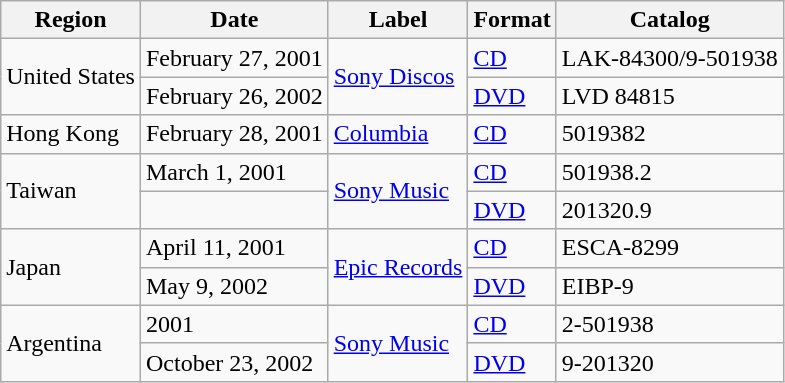<table class="wikitable plainrowheaders">
<tr>
<th>Region</th>
<th>Date</th>
<th>Label</th>
<th>Format</th>
<th>Catalog</th>
</tr>
<tr>
<td rowspan="2">United States</td>
<td>February 27, 2001</td>
<td rowspan="2"><a href='#'>Sony Discos</a></td>
<td><a href='#'>CD</a></td>
<td>LAK-84300/9-501938</td>
</tr>
<tr>
<td>February 26, 2002</td>
<td><a href='#'>DVD</a></td>
<td>LVD 84815</td>
</tr>
<tr>
<td rowspan="1">Hong Kong</td>
<td>February 28, 2001</td>
<td><a href='#'>Columbia</a></td>
<td><a href='#'>CD</a></td>
<td>5019382</td>
</tr>
<tr>
<td rowspan="2">Taiwan</td>
<td>March 1, 2001</td>
<td rowspan="2"><a href='#'>Sony Music</a></td>
<td><a href='#'>CD</a></td>
<td>501938.2</td>
</tr>
<tr>
<td></td>
<td><a href='#'>DVD</a></td>
<td>201320.9</td>
</tr>
<tr>
<td rowspan="2">Japan</td>
<td>April 11, 2001</td>
<td rowspan="2"><a href='#'>Epic Records</a></td>
<td><a href='#'>CD</a></td>
<td>ESCA-8299</td>
</tr>
<tr>
<td>May 9, 2002</td>
<td><a href='#'>DVD</a></td>
<td>EIBP-9</td>
</tr>
<tr>
<td rowspan="2">Argentina</td>
<td>2001</td>
<td rowspan="2"><a href='#'>Sony Music</a></td>
<td><a href='#'>CD</a></td>
<td>2-501938</td>
</tr>
<tr>
<td>October 23, 2002</td>
<td><a href='#'>DVD</a></td>
<td>9-201320</td>
</tr>
</table>
